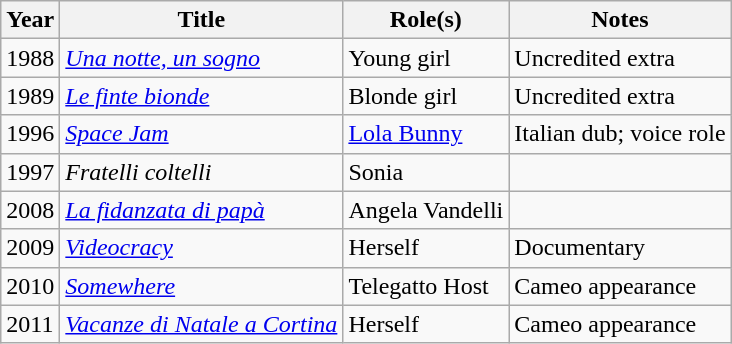<table class="wikitable plainrowheaders sortable">
<tr>
<th scope="col">Year</th>
<th scope="col">Title</th>
<th scope="col">Role(s)</th>
<th scope="col" class="unsortable">Notes</th>
</tr>
<tr>
<td>1988</td>
<td><em><a href='#'>Una notte, un sogno</a></em></td>
<td>Young girl</td>
<td>Uncredited extra</td>
</tr>
<tr>
<td>1989</td>
<td><em><a href='#'>Le finte bionde</a></em></td>
<td>Blonde girl</td>
<td>Uncredited extra</td>
</tr>
<tr>
<td>1996</td>
<td><em><a href='#'>Space Jam</a></em></td>
<td><a href='#'>Lola Bunny</a></td>
<td>Italian dub; voice role</td>
</tr>
<tr>
<td>1997</td>
<td><em>Fratelli coltelli</em></td>
<td>Sonia</td>
<td></td>
</tr>
<tr>
<td>2008</td>
<td><em><a href='#'>La fidanzata di papà</a></em></td>
<td>Angela Vandelli</td>
<td></td>
</tr>
<tr>
<td>2009</td>
<td><em><a href='#'>Videocracy</a></em></td>
<td>Herself</td>
<td>Documentary</td>
</tr>
<tr>
<td>2010</td>
<td><em><a href='#'>Somewhere</a></em></td>
<td>Telegatto Host</td>
<td>Cameo appearance</td>
</tr>
<tr>
<td>2011</td>
<td><em><a href='#'>Vacanze di Natale a Cortina</a></em></td>
<td>Herself</td>
<td>Cameo appearance</td>
</tr>
</table>
